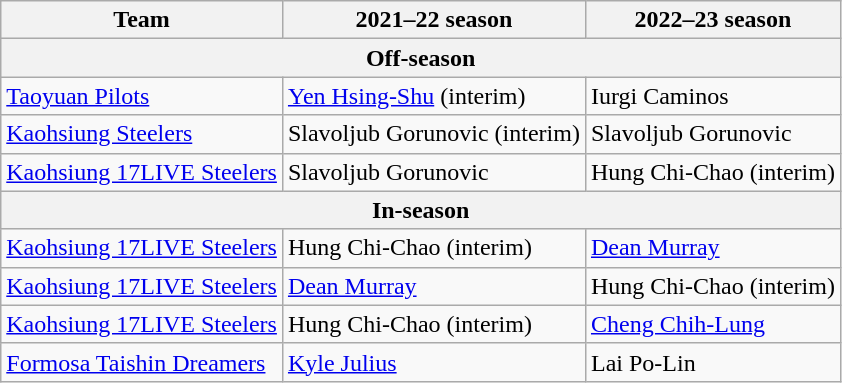<table class="wikitable">
<tr>
<th>Team</th>
<th>2021–22 season</th>
<th>2022–23 season</th>
</tr>
<tr>
<th colspan="3">Off-season</th>
</tr>
<tr>
<td><a href='#'>Taoyuan Pilots</a></td>
<td><a href='#'>Yen Hsing-Shu</a> (interim)</td>
<td>Iurgi Caminos</td>
</tr>
<tr>
<td><a href='#'>Kaohsiung Steelers</a></td>
<td>Slavoljub Gorunovic (interim)</td>
<td>Slavoljub Gorunovic</td>
</tr>
<tr>
<td><a href='#'>Kaohsiung 17LIVE Steelers</a></td>
<td>Slavoljub Gorunovic</td>
<td>Hung Chi-Chao (interim)</td>
</tr>
<tr>
<th colspan="3">In-season</th>
</tr>
<tr>
<td><a href='#'>Kaohsiung 17LIVE Steelers</a></td>
<td>Hung Chi-Chao (interim)</td>
<td><a href='#'>Dean Murray</a></td>
</tr>
<tr>
<td><a href='#'>Kaohsiung 17LIVE Steelers</a></td>
<td><a href='#'>Dean Murray</a></td>
<td>Hung Chi-Chao (interim)</td>
</tr>
<tr>
<td><a href='#'>Kaohsiung 17LIVE Steelers</a></td>
<td>Hung Chi-Chao (interim)</td>
<td><a href='#'>Cheng Chih-Lung</a></td>
</tr>
<tr>
<td><a href='#'>Formosa Taishin Dreamers</a></td>
<td><a href='#'>Kyle Julius</a></td>
<td>Lai Po-Lin</td>
</tr>
</table>
